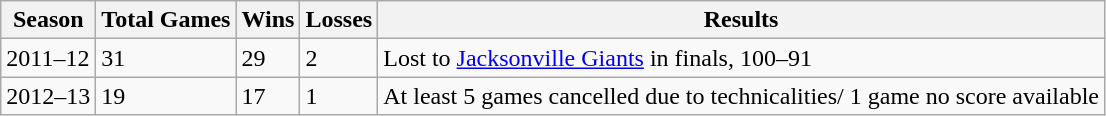<table class="wikitable">
<tr>
<th>Season</th>
<th>Total Games</th>
<th>Wins</th>
<th>Losses</th>
<th>Results</th>
</tr>
<tr>
<td>2011–12</td>
<td>31</td>
<td>29</td>
<td>2</td>
<td>Lost to <a href='#'>Jacksonville Giants</a> in finals, 100–91</td>
</tr>
<tr>
<td>2012–13</td>
<td>19</td>
<td>17</td>
<td>1</td>
<td>At least 5 games cancelled due to technicalities/ 1 game no score available</td>
</tr>
</table>
